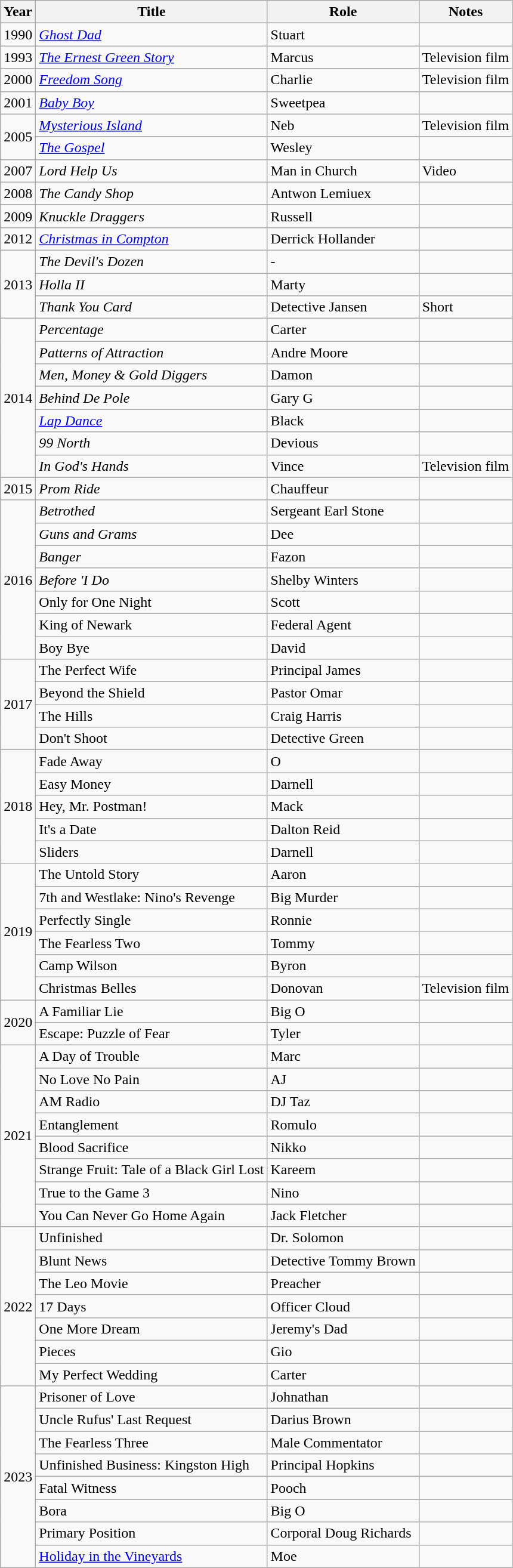<table class="wikitable plainrowheaders sortable" style="margin-right: 0;">
<tr>
<th>Year</th>
<th>Title</th>
<th>Role</th>
<th>Notes</th>
</tr>
<tr>
<td>1990</td>
<td><em><a href='#'>Ghost Dad</a></em></td>
<td>Stuart</td>
<td></td>
</tr>
<tr>
<td>1993</td>
<td><em><a href='#'>The Ernest Green Story</a></em></td>
<td>Marcus</td>
<td>Television film</td>
</tr>
<tr>
<td>2000</td>
<td><em><a href='#'>Freedom Song</a></em></td>
<td>Charlie</td>
<td>Television film</td>
</tr>
<tr>
<td>2001</td>
<td><em><a href='#'>Baby Boy</a></em></td>
<td>Sweetpea</td>
<td></td>
</tr>
<tr>
<td rowspan=2>2005</td>
<td><em><a href='#'>Mysterious Island</a></em></td>
<td>Neb</td>
<td>Television film</td>
</tr>
<tr>
<td><em><a href='#'>The Gospel</a></em></td>
<td>Wesley</td>
<td></td>
</tr>
<tr>
<td>2007</td>
<td><em>Lord Help Us</em></td>
<td>Man in Church</td>
<td>Video</td>
</tr>
<tr>
<td>2008</td>
<td><em>The Candy Shop</em></td>
<td>Antwon Lemiuex</td>
<td></td>
</tr>
<tr>
<td>2009</td>
<td><em>Knuckle Draggers</em></td>
<td>Russell</td>
<td></td>
</tr>
<tr>
<td>2012</td>
<td><em><a href='#'>Christmas in Compton</a></em></td>
<td>Derrick Hollander</td>
<td></td>
</tr>
<tr>
<td rowspan=3>2013</td>
<td><em>The Devil's Dozen</em></td>
<td>-</td>
<td></td>
</tr>
<tr>
<td><em>Holla II</em></td>
<td>Marty</td>
<td></td>
</tr>
<tr>
<td><em>Thank You Card</em></td>
<td>Detective Jansen</td>
<td>Short</td>
</tr>
<tr>
<td rowspan=7>2014</td>
<td><em>Percentage</em></td>
<td>Carter</td>
<td></td>
</tr>
<tr>
<td><em>Patterns of Attraction</em></td>
<td>Andre Moore</td>
<td></td>
</tr>
<tr>
<td><em>Men, Money & Gold Diggers</em></td>
<td>Damon</td>
<td></td>
</tr>
<tr>
<td><em>Behind De Pole</em></td>
<td>Gary G</td>
<td></td>
</tr>
<tr>
<td><em><a href='#'>Lap Dance</a></em></td>
<td>Black</td>
<td></td>
</tr>
<tr>
<td><em>99 North</em></td>
<td>Devious</td>
<td></td>
</tr>
<tr>
<td><em>In God's Hands</em></td>
<td>Vince</td>
<td>Television film</td>
</tr>
<tr>
<td>2015</td>
<td><em>Prom Ride</em></td>
<td>Chauffeur</td>
<td></td>
</tr>
<tr>
<td rowspan=7>2016</td>
<td><em>Betrothed</em></td>
<td>Sergeant Earl Stone</td>
<td></td>
</tr>
<tr>
<td><em>Guns and Grams</em></td>
<td>Dee</td>
<td></td>
</tr>
<tr>
<td><em>Banger</em></td>
<td>Fazon</td>
<td></td>
</tr>
<tr>
<td><em>Before 'I Do<strong></td>
<td>Shelby Winters</td>
<td></td>
</tr>
<tr>
<td></em>Only for One Night<em></td>
<td>Scott</td>
<td></td>
</tr>
<tr>
<td></em>King of Newark<em></td>
<td>Federal Agent</td>
<td></td>
</tr>
<tr>
<td></em>Boy Bye<em></td>
<td>David</td>
<td></td>
</tr>
<tr>
<td rowspan=4>2017</td>
<td></em>The Perfect Wife<em></td>
<td>Principal James</td>
<td></td>
</tr>
<tr>
<td></em>Beyond the Shield<em></td>
<td>Pastor Omar</td>
<td></td>
</tr>
<tr>
<td></em>The Hills<em></td>
<td>Craig Harris</td>
<td></td>
</tr>
<tr>
<td></em>Don't Shoot<em></td>
<td>Detective Green</td>
<td></td>
</tr>
<tr>
<td rowspan=5>2018</td>
<td></em>Fade Away<em></td>
<td>O</td>
<td></td>
</tr>
<tr>
<td></em>Easy Money<em></td>
<td>Darnell</td>
<td></td>
</tr>
<tr>
<td></em>Hey, Mr. Postman!<em></td>
<td>Mack</td>
<td></td>
</tr>
<tr>
<td></em>It's a Date<em></td>
<td>Dalton Reid</td>
<td></td>
</tr>
<tr>
<td></em>Sliders<em></td>
<td>Darnell</td>
<td></td>
</tr>
<tr>
<td rowspan=6>2019</td>
<td></em>The Untold Story<em></td>
<td>Aaron</td>
<td></td>
</tr>
<tr>
<td></em>7th and Westlake: Nino's Revenge<em></td>
<td>Big Murder</td>
<td></td>
</tr>
<tr>
<td></em>Perfectly Single<em></td>
<td>Ronnie</td>
<td></td>
</tr>
<tr>
<td></em>The Fearless Two<em></td>
<td>Tommy</td>
<td></td>
</tr>
<tr>
<td></em>Camp Wilson<em></td>
<td>Byron</td>
<td></td>
</tr>
<tr>
<td></em>Christmas Belles<em></td>
<td>Donovan</td>
<td>Television film</td>
</tr>
<tr>
<td rowspan=2>2020</td>
<td></em>A Familiar Lie<em></td>
<td>Big O</td>
<td></td>
</tr>
<tr>
<td></em>Escape: Puzzle of Fear<em></td>
<td>Tyler</td>
<td></td>
</tr>
<tr>
<td rowspan=8>2021</td>
<td></em>A Day of Trouble<em></td>
<td>Marc</td>
<td></td>
</tr>
<tr>
<td></em>No Love No Pain<em></td>
<td>AJ</td>
<td></td>
</tr>
<tr>
<td></em>AM Radio<em></td>
<td>DJ Taz</td>
<td></td>
</tr>
<tr>
<td></em>Entanglement<em></td>
<td>Romulo</td>
<td></td>
</tr>
<tr>
<td></em>Blood Sacrifice<em></td>
<td>Nikko</td>
<td></td>
</tr>
<tr>
<td></em>Strange Fruit: Tale of a Black Girl Lost<em></td>
<td>Kareem</td>
<td></td>
</tr>
<tr>
<td></em>True to the Game 3<em></td>
<td>Nino</td>
<td></td>
</tr>
<tr>
<td></em>You Can Never Go Home Again<em></td>
<td>Jack Fletcher</td>
<td></td>
</tr>
<tr>
<td rowspan=7>2022</td>
<td></em>Unfinished<em></td>
<td>Dr. Solomon</td>
<td></td>
</tr>
<tr>
<td></em>Blunt News<em></td>
<td>Detective Tommy Brown</td>
<td></td>
</tr>
<tr>
<td></em>The Leo Movie<em></td>
<td>Preacher</td>
<td></td>
</tr>
<tr>
<td></em>17 Days<em></td>
<td>Officer Cloud</td>
<td></td>
</tr>
<tr>
<td></em>One More Dream<em></td>
<td>Jeremy's Dad</td>
<td></td>
</tr>
<tr>
<td></em>Pieces<em></td>
<td>Gio</td>
<td></td>
</tr>
<tr>
<td></em>My Perfect Wedding<em></td>
<td>Carter</td>
<td></td>
</tr>
<tr>
<td rowspan="8">2023</td>
<td></em>Prisoner of Love<em></td>
<td>Johnathan</td>
<td></td>
</tr>
<tr>
<td></em>Uncle Rufus' Last Request<em></td>
<td>Darius Brown</td>
<td></td>
</tr>
<tr>
<td></em>The Fearless Three<em></td>
<td>Male Commentator</td>
<td></td>
</tr>
<tr>
<td></em>Unfinished Business: Kingston High<em></td>
<td>Principal Hopkins</td>
<td></td>
</tr>
<tr>
<td></em>Fatal Witness<em></td>
<td>Pooch</td>
<td></td>
</tr>
<tr>
<td></em>Bora<em></td>
<td>Big O</td>
<td></td>
</tr>
<tr>
<td></em>Primary Position<em></td>
<td>Corporal Doug Richards</td>
<td></td>
</tr>
<tr>
<td></em><a href='#'>Holiday in the  Vineyards</a><em></td>
<td>Moe</td>
<td></td>
</tr>
</table>
